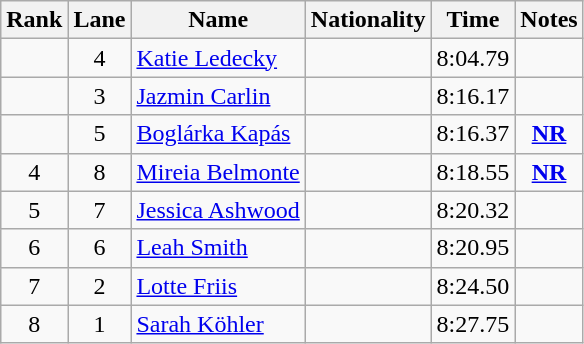<table class="wikitable sortable" style="text-align:center">
<tr>
<th>Rank</th>
<th>Lane</th>
<th>Name</th>
<th>Nationality</th>
<th>Time</th>
<th>Notes</th>
</tr>
<tr>
<td></td>
<td>4</td>
<td align=left><a href='#'>Katie Ledecky</a></td>
<td align=left></td>
<td>8:04.79</td>
<td></td>
</tr>
<tr>
<td></td>
<td>3</td>
<td align=left><a href='#'>Jazmin Carlin</a></td>
<td align=left></td>
<td>8:16.17</td>
<td></td>
</tr>
<tr>
<td></td>
<td>5</td>
<td align=left><a href='#'>Boglárka Kapás</a></td>
<td align=left></td>
<td>8:16.37</td>
<td><strong><a href='#'>NR</a></strong></td>
</tr>
<tr>
<td>4</td>
<td>8</td>
<td align=left><a href='#'>Mireia Belmonte</a></td>
<td align=left></td>
<td>8:18.55</td>
<td><strong><a href='#'>NR</a></strong></td>
</tr>
<tr>
<td>5</td>
<td>7</td>
<td align=left><a href='#'>Jessica Ashwood</a></td>
<td align=left></td>
<td>8:20.32</td>
<td></td>
</tr>
<tr>
<td>6</td>
<td>6</td>
<td align=left><a href='#'>Leah Smith</a></td>
<td align=left></td>
<td>8:20.95</td>
<td></td>
</tr>
<tr>
<td>7</td>
<td>2</td>
<td align=left><a href='#'>Lotte Friis</a></td>
<td align=left></td>
<td>8:24.50</td>
<td></td>
</tr>
<tr>
<td>8</td>
<td>1</td>
<td align=left><a href='#'>Sarah Köhler</a></td>
<td align=left></td>
<td>8:27.75</td>
<td></td>
</tr>
</table>
